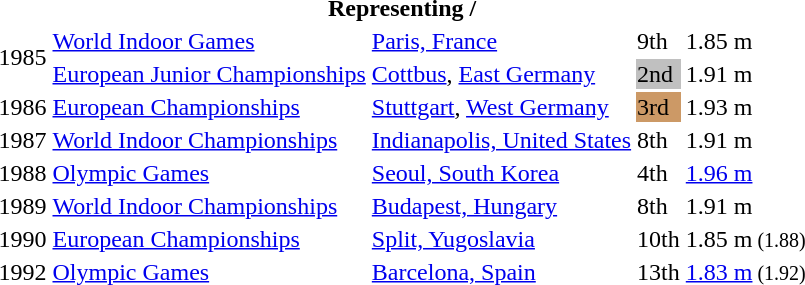<table>
<tr>
<th colspan="6">Representing  / </th>
</tr>
<tr>
<td rowspan=2>1985</td>
<td><a href='#'>World Indoor Games</a></td>
<td><a href='#'>Paris, France</a></td>
<td>9th</td>
<td>1.85 m</td>
</tr>
<tr>
<td><a href='#'>European Junior Championships</a></td>
<td><a href='#'>Cottbus</a>, <a href='#'>East Germany</a></td>
<td bgcolor="silver">2nd</td>
<td>1.91 m</td>
</tr>
<tr>
<td>1986</td>
<td><a href='#'>European Championships</a></td>
<td><a href='#'>Stuttgart</a>, <a href='#'>West Germany</a></td>
<td bgcolor="cc9966">3rd</td>
<td>1.93 m</td>
</tr>
<tr>
<td>1987</td>
<td><a href='#'>World Indoor Championships</a></td>
<td><a href='#'>Indianapolis, United States</a></td>
<td>8th</td>
<td>1.91 m</td>
</tr>
<tr>
<td>1988</td>
<td><a href='#'>Olympic Games</a></td>
<td><a href='#'>Seoul, South Korea</a></td>
<td>4th</td>
<td><a href='#'>1.96 m</a></td>
</tr>
<tr>
<td>1989</td>
<td><a href='#'>World Indoor Championships</a></td>
<td><a href='#'>Budapest, Hungary</a></td>
<td>8th</td>
<td>1.91 m</td>
</tr>
<tr>
<td>1990</td>
<td><a href='#'>European Championships</a></td>
<td><a href='#'>Split, Yugoslavia</a></td>
<td>10th</td>
<td>1.85 m<small> (1.88)</small></td>
</tr>
<tr>
<td>1992</td>
<td><a href='#'>Olympic Games</a></td>
<td><a href='#'>Barcelona, Spain</a></td>
<td>13th</td>
<td><a href='#'>1.83 m</a><small> (1.92)</small></td>
</tr>
</table>
